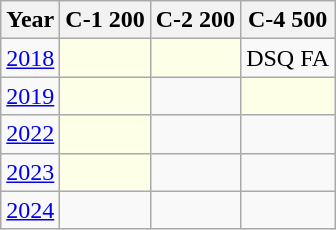<table class="wikitable" style="text-align:center;">
<tr>
<th>Year</th>
<th class="unsortable">C-1 200</th>
<th class="unsortable">C-2 200</th>
<th class="unsortable">C-4 500</th>
</tr>
<tr>
<td><a href='#'>2018</a></td>
<td style="background:#fdffe7"></td>
<td style="background:#fdffe7"></td>
<td>DSQ FA</td>
</tr>
<tr>
<td><a href='#'>2019</a></td>
<td style="background:#fdffe7"></td>
<td></td>
<td style="background:#fdffe7"></td>
</tr>
<tr>
<td><a href='#'>2022</a></td>
<td style="background:#fdffe7"></td>
<td></td>
<td></td>
</tr>
<tr>
<td><a href='#'>2023</a></td>
<td style="background:#fdffe7"></td>
<td></td>
<td></td>
</tr>
<tr>
<td><a href='#'>2024</a></td>
<td></td>
<td></td>
<td></td>
</tr>
</table>
